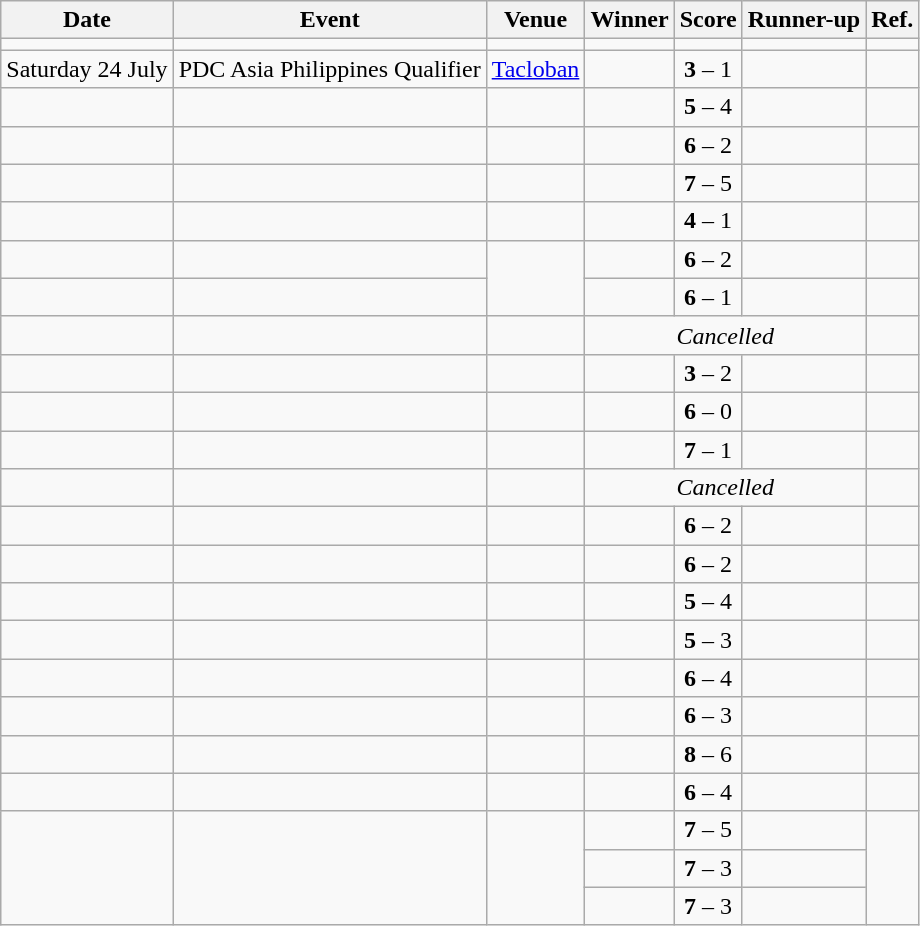<table class="wikitable">
<tr>
<th>Date</th>
<th>Event</th>
<th>Venue</th>
<th>Winner</th>
<th>Score</th>
<th>Runner-up</th>
<th>Ref.</th>
</tr>
<tr>
<td></td>
<td></td>
<td></td>
<td align=right></td>
<td align="center"></td>
<td></td>
<td align="center"></td>
</tr>
<tr>
<td>Saturday 24 July</td>
<td>PDC Asia Philippines Qualifier</td>
<td> <a href='#'>Tacloban</a></td>
<td align=right></td>
<td align="center"><strong>3</strong> – 1</td>
<td></td>
<td align="center"></td>
</tr>
<tr>
<td></td>
<td></td>
<td></td>
<td align=right></td>
<td align="center"><strong>5</strong> – 4</td>
<td></td>
<td align="center"></td>
</tr>
<tr>
<td></td>
<td></td>
<td></td>
<td align=right></td>
<td align="center"><strong>6</strong> – 2</td>
<td></td>
<td align="center"></td>
</tr>
<tr>
<td></td>
<td></td>
<td></td>
<td align=right></td>
<td align="center"><strong>7</strong> – 5</td>
<td></td>
<td align="center"></td>
</tr>
<tr>
<td></td>
<td></td>
<td></td>
<td align=right></td>
<td align="center"><strong>4</strong> – 1</td>
<td></td>
<td align="center"></td>
</tr>
<tr>
<td></td>
<td></td>
<td rowspan=2></td>
<td align=right></td>
<td align="center"><strong>6</strong> – 2</td>
<td></td>
<td align="center"></td>
</tr>
<tr>
<td></td>
<td></td>
<td align=right></td>
<td align="center"><strong>6</strong> – 1</td>
<td></td>
<td align="center"></td>
</tr>
<tr>
<td></td>
<td></td>
<td></td>
<td align="center" colspan=3><em>Cancelled</em></td>
<td align="center"></td>
</tr>
<tr>
<td></td>
<td></td>
<td></td>
<td align=right></td>
<td align="center"><strong>3</strong> – 2</td>
<td></td>
<td align="center"></td>
</tr>
<tr>
<td></td>
<td></td>
<td></td>
<td align=right></td>
<td align="center"><strong>6</strong> – 0</td>
<td></td>
<td align="center"></td>
</tr>
<tr>
<td></td>
<td></td>
<td></td>
<td align=right></td>
<td align="center"><strong>7</strong> – 1</td>
<td></td>
<td align="center"></td>
</tr>
<tr>
<td></td>
<td></td>
<td></td>
<td align="center" colspan=3><em>Cancelled</em></td>
<td align="center"></td>
</tr>
<tr>
<td></td>
<td></td>
<td></td>
<td align=right></td>
<td align="center"><strong>6</strong> – 2</td>
<td></td>
<td align="center"></td>
</tr>
<tr>
<td></td>
<td></td>
<td></td>
<td align=right></td>
<td align="center"><strong>6</strong> – 2</td>
<td></td>
<td align="center"></td>
</tr>
<tr>
<td></td>
<td></td>
<td></td>
<td align=right></td>
<td align="center"><strong>5</strong> – 4</td>
<td></td>
<td align="center"></td>
</tr>
<tr>
<td></td>
<td></td>
<td></td>
<td align=right></td>
<td align="center"><strong>5</strong> – 3</td>
<td></td>
<td align="center"></td>
</tr>
<tr>
<td></td>
<td></td>
<td></td>
<td align=right></td>
<td align="center"><strong>6</strong> – 4</td>
<td></td>
<td align="center"></td>
</tr>
<tr>
<td></td>
<td></td>
<td></td>
<td align=right></td>
<td align="center"><strong>6</strong> – 3</td>
<td></td>
<td align="center"></td>
</tr>
<tr>
<td></td>
<td></td>
<td></td>
<td align=right></td>
<td align="center"><strong>8</strong> – 6</td>
<td></td>
<td align="center"></td>
</tr>
<tr>
<td></td>
<td></td>
<td></td>
<td align=right></td>
<td align="center"><strong>6</strong> – 4</td>
<td></td>
<td align="center"></td>
</tr>
<tr>
<td rowspan=3></td>
<td rowspan=3></td>
<td rowspan=3></td>
<td align=right></td>
<td align="center"><strong>7</strong> – 5</td>
<td></td>
<td rowspan=3 align="center"></td>
</tr>
<tr>
<td align=right></td>
<td align="center"><strong>7</strong> – 3</td>
<td></td>
</tr>
<tr>
<td align=right></td>
<td align="center"><strong>7</strong> – 3</td>
<td></td>
</tr>
</table>
